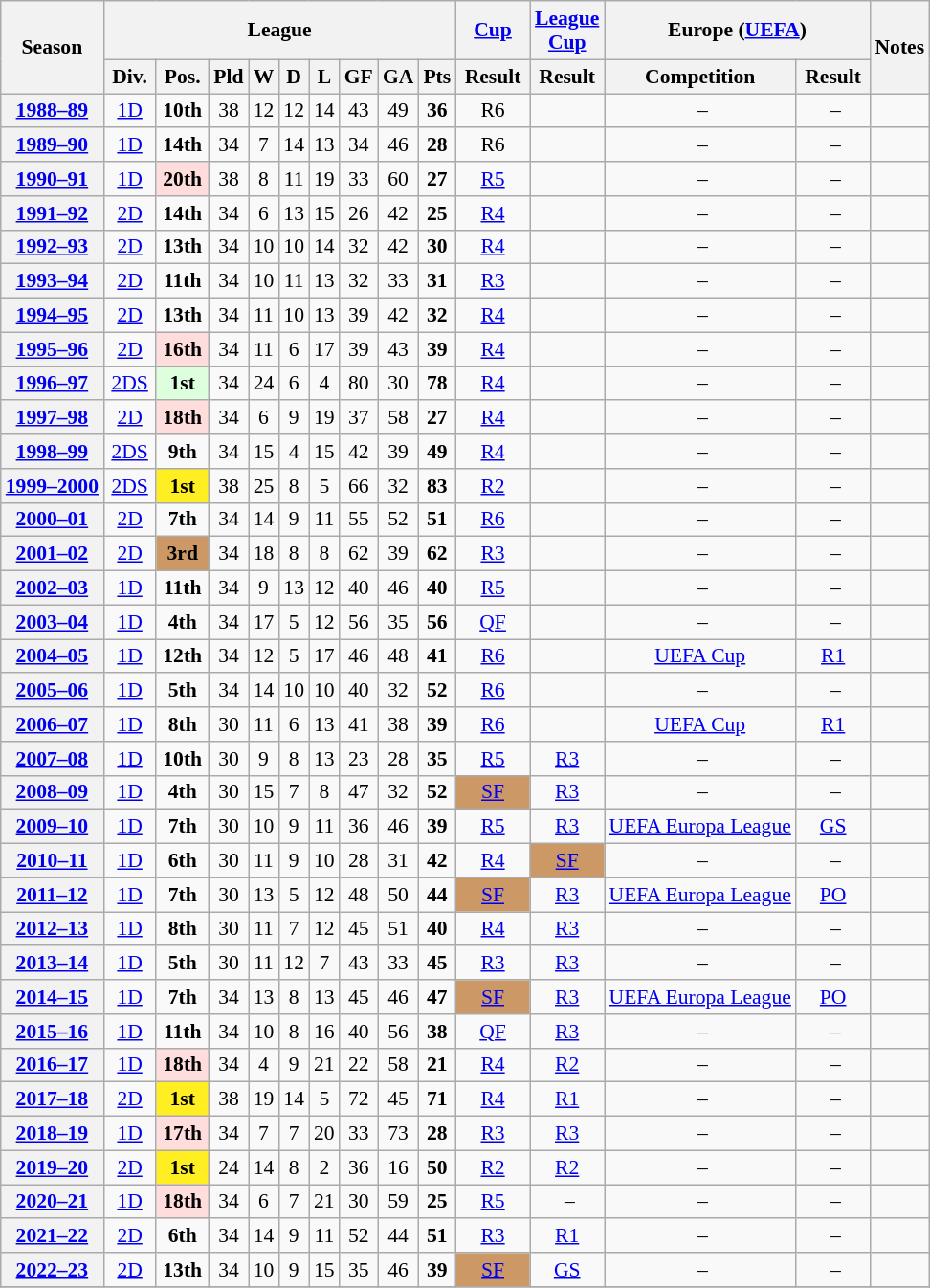<table class="wikitable" style="font-size:90%; text-align: center">
<tr>
<th rowspan="2">Season</th>
<th colspan="9">League</th>
<th align=center><a href='#'>Cup</a></th>
<th align=center><a href='#'>League Cup</a></th>
<th colspan="2">Europe (<a href='#'>UEFA</a>)<br></th>
<th rowspan="2">Notes</th>
</tr>
<tr>
<th style="width:30px;">Div.</th>
<th style="width:30px;">Pos.</th>
<th>Pld</th>
<th>W</th>
<th>D</th>
<th>L</th>
<th>GF</th>
<th>GA</th>
<th>Pts</th>
<th style="width:45px;">Result</th>
<th style="width:45px;">Result</th>
<th>Competition</th>
<th style="width:45px;">Result<br></th>
</tr>
<tr>
<th><a href='#'>1988–89</a></th>
<td><a href='#'>1D</a></td>
<td><strong>10th</strong></td>
<td>38</td>
<td>12</td>
<td>12</td>
<td>14</td>
<td>43</td>
<td>49</td>
<td><strong>36</strong></td>
<td>R6</td>
<td></td>
<td> –</td>
<td> –</td>
<td></td>
</tr>
<tr>
<th><a href='#'>1989–90</a></th>
<td><a href='#'>1D</a></td>
<td><strong>14th</strong></td>
<td>34</td>
<td>7</td>
<td>14</td>
<td>13</td>
<td>34</td>
<td>46</td>
<td><strong>28</strong></td>
<td>R6</td>
<td></td>
<td> –</td>
<td> –</td>
<td></td>
</tr>
<tr>
<th><a href='#'>1990–91</a></th>
<td><a href='#'>1D</a></td>
<td bgcolor=#fdd><strong>20th</strong></td>
<td>38</td>
<td>8</td>
<td>11</td>
<td>19</td>
<td>33</td>
<td>60</td>
<td><strong>27</strong></td>
<td><a href='#'>R5</a></td>
<td></td>
<td> –</td>
<td> –</td>
<td></td>
</tr>
<tr>
<th><a href='#'>1991–92</a></th>
<td><a href='#'>2D</a></td>
<td><strong>14th</strong></td>
<td>34</td>
<td>6</td>
<td>13</td>
<td>15</td>
<td>26</td>
<td>42</td>
<td><strong>25</strong></td>
<td><a href='#'>R4</a></td>
<td></td>
<td> –</td>
<td> –</td>
<td></td>
</tr>
<tr>
<th><a href='#'>1992–93</a></th>
<td><a href='#'>2D</a></td>
<td><strong>13th</strong></td>
<td>34</td>
<td>10</td>
<td>10</td>
<td>14</td>
<td>32</td>
<td>42</td>
<td><strong>30</strong></td>
<td><a href='#'>R4</a></td>
<td></td>
<td> –</td>
<td> –</td>
<td></td>
</tr>
<tr>
<th><a href='#'>1993–94</a></th>
<td><a href='#'>2D</a></td>
<td><strong>11th</strong></td>
<td>34</td>
<td>10</td>
<td>11</td>
<td>13</td>
<td>32</td>
<td>33</td>
<td><strong>31</strong></td>
<td><a href='#'>R3</a></td>
<td></td>
<td> –</td>
<td> –</td>
<td></td>
</tr>
<tr>
<th><a href='#'>1994–95</a></th>
<td><a href='#'>2D</a></td>
<td><strong>13th</strong></td>
<td>34</td>
<td>11</td>
<td>10</td>
<td>13</td>
<td>39</td>
<td>42</td>
<td><strong>32</strong></td>
<td><a href='#'>R4</a></td>
<td></td>
<td> –</td>
<td> –</td>
<td></td>
</tr>
<tr>
<th><a href='#'>1995–96</a></th>
<td><a href='#'>2D</a></td>
<td bgcolor=#fdd><strong>16th</strong></td>
<td>34</td>
<td>11</td>
<td>6</td>
<td>17</td>
<td>39</td>
<td>43</td>
<td><strong>39</strong></td>
<td><a href='#'>R4</a></td>
<td></td>
<td> –</td>
<td> –</td>
<td></td>
</tr>
<tr>
<th><a href='#'>1996–97</a></th>
<td><a href='#'>2DS</a></td>
<td bgcolor=#dfd><strong>1st</strong></td>
<td>34</td>
<td>24</td>
<td>6</td>
<td>4</td>
<td>80</td>
<td>30</td>
<td><strong>78</strong></td>
<td><a href='#'>R4</a></td>
<td></td>
<td> –</td>
<td> –</td>
<td></td>
</tr>
<tr>
<th><a href='#'>1997–98</a></th>
<td><a href='#'>2D</a></td>
<td bgcolor=#fdd><strong>18th</strong></td>
<td>34</td>
<td>6</td>
<td>9</td>
<td>19</td>
<td>37</td>
<td>58</td>
<td><strong>27</strong></td>
<td><a href='#'>R4</a></td>
<td></td>
<td> –</td>
<td> –</td>
<td></td>
</tr>
<tr>
<th><a href='#'>1998–99</a></th>
<td><a href='#'>2DS</a></td>
<td><strong>9th</strong></td>
<td>34</td>
<td>15</td>
<td>4</td>
<td>15</td>
<td>42</td>
<td>39</td>
<td><strong>49</strong></td>
<td><a href='#'>R4</a></td>
<td></td>
<td> –</td>
<td> –</td>
<td></td>
</tr>
<tr>
<th><a href='#'>1999–2000</a></th>
<td><a href='#'>2DS</a></td>
<td bgcolor=#fe2><strong>1st</strong></td>
<td>38</td>
<td>25</td>
<td>8</td>
<td>5</td>
<td>66</td>
<td>32</td>
<td><strong>83</strong></td>
<td><a href='#'>R2</a></td>
<td></td>
<td> –</td>
<td> –</td>
<td></td>
</tr>
<tr>
<th><a href='#'>2000–01</a></th>
<td><a href='#'>2D</a></td>
<td><strong>7th</strong></td>
<td>34</td>
<td>14</td>
<td>9</td>
<td>11</td>
<td>55</td>
<td>52</td>
<td><strong>51</strong></td>
<td><a href='#'>R6</a></td>
<td></td>
<td> –</td>
<td> –</td>
<td></td>
</tr>
<tr>
<th><a href='#'>2001–02</a></th>
<td><a href='#'>2D</a></td>
<td bgcolor=#cc9966><strong>3rd</strong></td>
<td>34</td>
<td>18</td>
<td>8</td>
<td>8</td>
<td>62</td>
<td>39</td>
<td><strong>62</strong></td>
<td><a href='#'>R3</a></td>
<td></td>
<td> –</td>
<td> –</td>
<td></td>
</tr>
<tr>
<th><a href='#'>2002–03</a></th>
<td><a href='#'>1D</a></td>
<td><strong>11th</strong></td>
<td>34</td>
<td>9</td>
<td>13</td>
<td>12</td>
<td>40</td>
<td>46</td>
<td><strong>40</strong></td>
<td><a href='#'>R5</a></td>
<td></td>
<td> –</td>
<td> –</td>
<td></td>
</tr>
<tr>
<th><a href='#'>2003–04</a></th>
<td><a href='#'>1D</a></td>
<td><strong>4th</strong></td>
<td>34</td>
<td>17</td>
<td>5</td>
<td>12</td>
<td>56</td>
<td>35</td>
<td><strong>56</strong></td>
<td><a href='#'>QF</a></td>
<td></td>
<td> –</td>
<td> –</td>
<td></td>
</tr>
<tr>
<th><a href='#'>2004–05</a></th>
<td><a href='#'>1D</a></td>
<td><strong>12th</strong></td>
<td>34</td>
<td>12</td>
<td>5</td>
<td>17</td>
<td>46</td>
<td>48</td>
<td><strong>41</strong></td>
<td><a href='#'>R6</a></td>
<td></td>
<td><a href='#'>UEFA Cup</a></td>
<td><a href='#'>R1</a></td>
<td></td>
</tr>
<tr>
<th><a href='#'>2005–06</a></th>
<td><a href='#'>1D</a></td>
<td><strong>5th</strong></td>
<td>34</td>
<td>14</td>
<td>10</td>
<td>10</td>
<td>40</td>
<td>32</td>
<td><strong>52</strong></td>
<td><a href='#'>R6</a></td>
<td></td>
<td> –</td>
<td> –</td>
<td></td>
</tr>
<tr>
<th><a href='#'>2006–07</a></th>
<td><a href='#'>1D</a></td>
<td><strong>8th</strong></td>
<td>30</td>
<td>11</td>
<td>6</td>
<td>13</td>
<td>41</td>
<td>38</td>
<td><strong>39</strong></td>
<td><a href='#'>R6</a></td>
<td></td>
<td><a href='#'>UEFA Cup</a></td>
<td><a href='#'>R1</a></td>
<td></td>
</tr>
<tr>
<th><a href='#'>2007–08</a></th>
<td><a href='#'>1D</a></td>
<td><strong>10th</strong></td>
<td>30</td>
<td>9</td>
<td>8</td>
<td>13</td>
<td>23</td>
<td>28</td>
<td><strong>35</strong></td>
<td><a href='#'>R5</a></td>
<td><a href='#'>R3</a></td>
<td> –</td>
<td> –</td>
<td></td>
</tr>
<tr>
<th><a href='#'>2008–09</a></th>
<td><a href='#'>1D</a></td>
<td><strong>4th</strong></td>
<td>30</td>
<td>15</td>
<td>7</td>
<td>8</td>
<td>47</td>
<td>32</td>
<td><strong>52</strong></td>
<td bgcolor=#cc9966><a href='#'>SF</a></td>
<td><a href='#'>R3</a></td>
<td> –</td>
<td> –</td>
<td></td>
</tr>
<tr>
<th><a href='#'>2009–10</a></th>
<td><a href='#'>1D</a></td>
<td><strong>7th</strong></td>
<td>30</td>
<td>10</td>
<td>9</td>
<td>11</td>
<td>36</td>
<td>46</td>
<td><strong>39</strong></td>
<td><a href='#'>R5</a></td>
<td><a href='#'>R3</a></td>
<td><a href='#'>UEFA Europa League</a></td>
<td><a href='#'>GS</a></td>
<td></td>
</tr>
<tr>
<th><a href='#'>2010–11</a></th>
<td><a href='#'>1D</a></td>
<td><strong>6th</strong></td>
<td>30</td>
<td>11</td>
<td>9</td>
<td>10</td>
<td>28</td>
<td>31</td>
<td><strong>42</strong></td>
<td><a href='#'>R4</a></td>
<td bgcolor=#cc9966><a href='#'>SF</a></td>
<td> –</td>
<td> –</td>
<td></td>
</tr>
<tr>
<th><a href='#'>2011–12</a></th>
<td><a href='#'>1D</a></td>
<td><strong>7th</strong></td>
<td>30</td>
<td>13</td>
<td>5</td>
<td>12</td>
<td>48</td>
<td>50</td>
<td><strong>44</strong></td>
<td bgcolor=#cc9966><a href='#'>SF</a></td>
<td><a href='#'>R3</a></td>
<td><a href='#'>UEFA Europa League</a></td>
<td><a href='#'>PO</a></td>
<td></td>
</tr>
<tr>
<th><a href='#'>2012–13</a></th>
<td><a href='#'>1D</a></td>
<td><strong>8th</strong></td>
<td>30</td>
<td>11</td>
<td>7</td>
<td>12</td>
<td>45</td>
<td>51</td>
<td><strong>40</strong></td>
<td><a href='#'>R4</a></td>
<td><a href='#'>R3</a></td>
<td> –</td>
<td> –</td>
<td></td>
</tr>
<tr>
<th><a href='#'>2013–14</a></th>
<td><a href='#'>1D</a></td>
<td><strong>5th</strong></td>
<td>30</td>
<td>11</td>
<td>12</td>
<td>7</td>
<td>43</td>
<td>33</td>
<td><strong>45</strong></td>
<td><a href='#'>R3</a></td>
<td><a href='#'>R3</a></td>
<td> –</td>
<td> –</td>
<td></td>
</tr>
<tr>
<th><a href='#'>2014–15</a></th>
<td><a href='#'>1D</a></td>
<td><strong>7th</strong></td>
<td>34</td>
<td>13</td>
<td>8</td>
<td>13</td>
<td>45</td>
<td>46</td>
<td><strong>47</strong></td>
<td bgcolor=#cc9966><a href='#'>SF</a></td>
<td><a href='#'>R3</a></td>
<td><a href='#'>UEFA Europa League</a></td>
<td><a href='#'>PO</a></td>
<td></td>
</tr>
<tr>
<th><a href='#'>2015–16</a></th>
<td><a href='#'>1D</a></td>
<td><strong>11th</strong></td>
<td>34</td>
<td>10</td>
<td>8</td>
<td>16</td>
<td>40</td>
<td>56</td>
<td><strong>38</strong></td>
<td><a href='#'>QF</a></td>
<td><a href='#'>R3</a></td>
<td> –</td>
<td> –</td>
<td></td>
</tr>
<tr>
<th><a href='#'>2016–17</a></th>
<td><a href='#'>1D</a></td>
<td bgcolor=#fdd><strong>18th</strong></td>
<td>34</td>
<td>4</td>
<td>9</td>
<td>21</td>
<td>22</td>
<td>58</td>
<td><strong>21</strong></td>
<td><a href='#'>R4</a></td>
<td><a href='#'>R2</a></td>
<td> –</td>
<td> –</td>
<td></td>
</tr>
<tr>
<th><a href='#'>2017–18</a></th>
<td><a href='#'>2D</a></td>
<td bgcolor=#fe2><strong>1st</strong></td>
<td>38</td>
<td>19</td>
<td>14</td>
<td>5</td>
<td>72</td>
<td>45</td>
<td><strong>71</strong></td>
<td><a href='#'>R4</a></td>
<td><a href='#'>R1</a></td>
<td> –</td>
<td> –</td>
<td></td>
</tr>
<tr>
<th><a href='#'>2018–19</a></th>
<td><a href='#'>1D</a></td>
<td bgcolor=#fdd><strong>17th</strong></td>
<td>34</td>
<td>7</td>
<td>7</td>
<td>20</td>
<td>33</td>
<td>73</td>
<td><strong>28</strong></td>
<td><a href='#'>R3</a></td>
<td><a href='#'>R3</a></td>
<td> –</td>
<td> –</td>
<td></td>
</tr>
<tr>
<th><a href='#'>2019–20</a></th>
<td><a href='#'>2D</a></td>
<td bgcolor=#fe2><strong>1st</strong></td>
<td>24</td>
<td>14</td>
<td>8</td>
<td>2</td>
<td>36</td>
<td>16</td>
<td><strong>50</strong></td>
<td><a href='#'>R2</a></td>
<td><a href='#'>R2</a></td>
<td> –</td>
<td> –</td>
<td></td>
</tr>
<tr>
<th><a href='#'>2020–21</a></th>
<td><a href='#'>1D</a></td>
<td bgcolor=#fdd><strong>18th</strong></td>
<td>34</td>
<td>6</td>
<td>7</td>
<td>21</td>
<td>30</td>
<td>59</td>
<td><strong>25</strong></td>
<td><a href='#'>R5</a></td>
<td> –</td>
<td> –</td>
<td> –</td>
<td></td>
</tr>
<tr>
<th><a href='#'>2021–22</a></th>
<td><a href='#'>2D</a></td>
<td><strong>6th</strong></td>
<td>34</td>
<td>14</td>
<td>9</td>
<td>11</td>
<td>52</td>
<td>44</td>
<td><strong>51</strong></td>
<td><a href='#'>R3</a></td>
<td><a href='#'>R1</a></td>
<td> –</td>
<td> –</td>
<td></td>
</tr>
<tr>
<th><a href='#'>2022–23</a></th>
<td><a href='#'>2D</a></td>
<td><strong>13th</strong></td>
<td>34</td>
<td>10</td>
<td>9</td>
<td>15</td>
<td>35</td>
<td>46</td>
<td><strong>39</strong></td>
<td bgcolor=#cc9966><a href='#'>SF</a></td>
<td><a href='#'>GS</a></td>
<td> –</td>
<td> –</td>
<td></td>
</tr>
<tr>
</tr>
</table>
